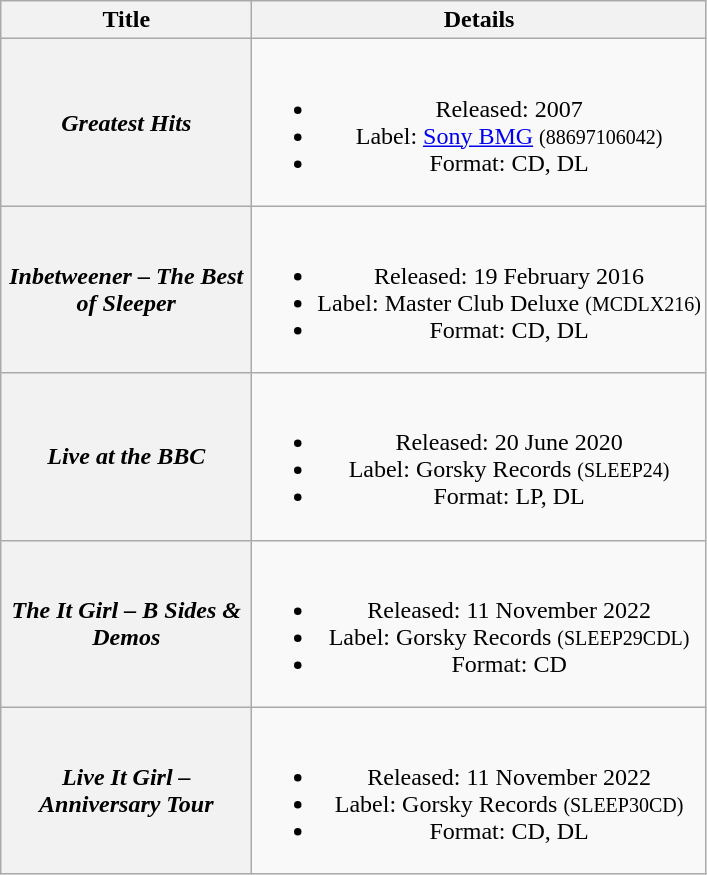<table class="wikitable plainrowheaders" style="text-align:center;">
<tr>
<th scope="col" style="width:10em;">Title</th>
<th scope="col">Details</th>
</tr>
<tr>
<th scope="row"><em>Greatest Hits</em></th>
<td><br><ul><li>Released: 2007</li><li>Label: <a href='#'>Sony BMG</a> <small>(88697106042)</small></li><li>Format: CD, DL</li></ul></td>
</tr>
<tr>
<th scope="row"><em>Inbetweener – The Best of Sleeper</em></th>
<td><br><ul><li>Released: 19 February 2016</li><li>Label: Master Club Deluxe <small>(MCDLX216)</small></li><li>Format: CD, DL</li></ul></td>
</tr>
<tr>
<th scope="row"><em>Live at the BBC</em></th>
<td><br><ul><li>Released: 20 June 2020</li><li>Label: Gorsky Records <small>(SLEEP24)</small></li><li>Format: LP, DL</li></ul></td>
</tr>
<tr>
<th scope="row"><em>The It Girl – B Sides & Demos</em></th>
<td><br><ul><li>Released: 11 November 2022</li><li>Label: Gorsky Records <small>(SLEEP29CDL)</small></li><li>Format: CD</li></ul></td>
</tr>
<tr>
<th scope="row"><em>Live It Girl – Anniversary Tour</em></th>
<td><br><ul><li>Released: 11 November 2022</li><li>Label: Gorsky Records <small>(SLEEP30CD)</small></li><li>Format: CD, DL</li></ul></td>
</tr>
</table>
